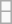<table class="wikitable">
<tr>
<td height:20px; width:20px></td>
</tr>
<tr>
<td height:20px; width:20px></td>
</tr>
</table>
